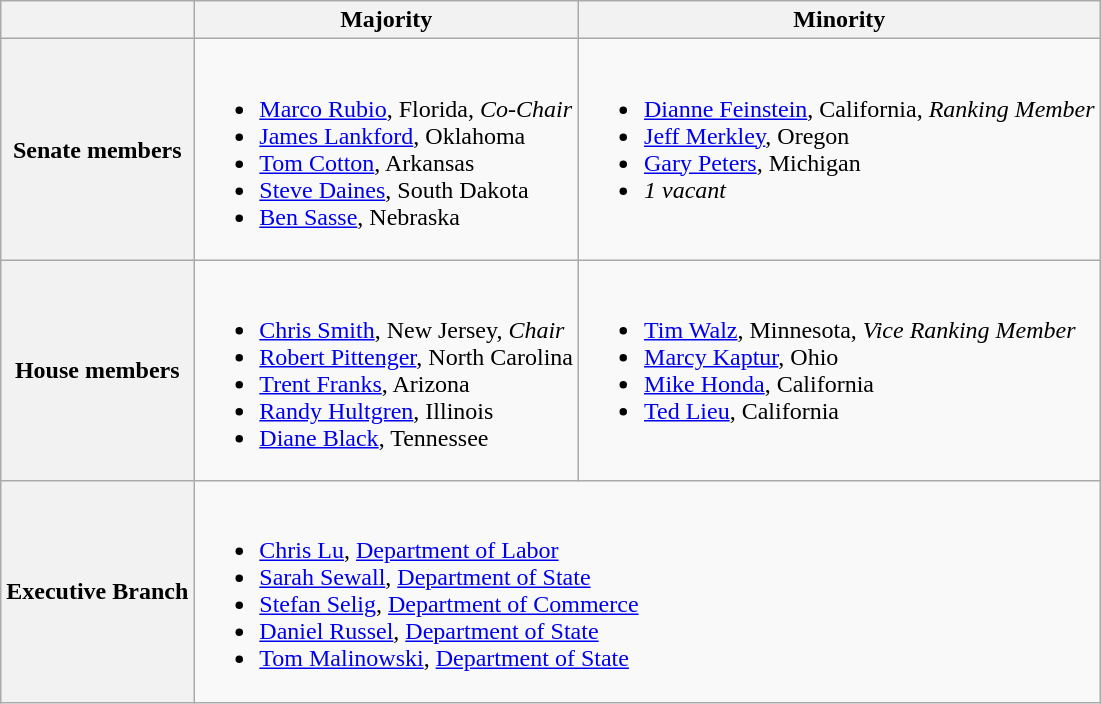<table class=wikitable>
<tr>
<th></th>
<th>Majority</th>
<th>Minority</th>
</tr>
<tr>
<th>Senate members</th>
<td valign="top" ><br><ul><li><a href='#'>Marco Rubio</a>, Florida, <em>Co-Chair</em></li><li><a href='#'>James Lankford</a>, Oklahoma</li><li><a href='#'>Tom Cotton</a>, Arkansas</li><li><a href='#'>Steve Daines</a>, South Dakota</li><li><a href='#'>Ben Sasse</a>, Nebraska</li></ul></td>
<td valign="top" ><br><ul><li><a href='#'>Dianne Feinstein</a>, California, <em>Ranking Member</em></li><li><a href='#'>Jeff Merkley</a>, Oregon</li><li><a href='#'>Gary Peters</a>, Michigan</li><li><em>1 vacant</em></li></ul></td>
</tr>
<tr>
<th>House members</th>
<td valign="top" ><br><ul><li><a href='#'>Chris Smith</a>, New Jersey, <em>Chair</em></li><li><a href='#'>Robert Pittenger</a>, North Carolina</li><li><a href='#'>Trent Franks</a>, Arizona</li><li><a href='#'>Randy Hultgren</a>, Illinois</li><li><a href='#'>Diane Black</a>, Tennessee</li></ul></td>
<td valign="top" ><br><ul><li><a href='#'>Tim Walz</a>, Minnesota, <em>Vice Ranking Member</em></li><li><a href='#'>Marcy Kaptur</a>, Ohio</li><li><a href='#'>Mike Honda</a>, California</li><li><a href='#'>Ted Lieu</a>, California</li></ul></td>
</tr>
<tr>
<th>Executive Branch</th>
<td colspan=2><br><ul><li><a href='#'>Chris Lu</a>, <a href='#'>Department of Labor</a></li><li><a href='#'>Sarah Sewall</a>, <a href='#'>Department of State</a></li><li><a href='#'>Stefan Selig</a>, <a href='#'>Department of Commerce</a></li><li><a href='#'>Daniel Russel</a>, <a href='#'>Department of State</a></li><li><a href='#'>Tom Malinowski</a>, <a href='#'>Department of State</a></li></ul></td>
</tr>
</table>
